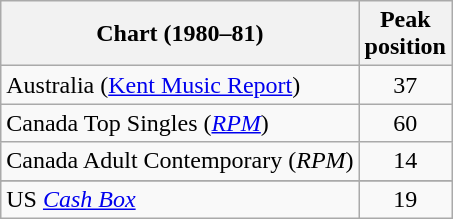<table class="wikitable sortable">
<tr>
<th align="left">Chart (1980–81)</th>
<th align="left">Peak<br>position</th>
</tr>
<tr>
<td>Australia (<a href='#'>Kent Music Report</a>)</td>
<td align="center">37</td>
</tr>
<tr>
<td align="left">Canada Top Singles (<a href='#'><em>RPM</em></a>)</td>
<td align="center">60</td>
</tr>
<tr>
<td align="left">Canada Adult Contemporary (<em>RPM</em>)</td>
<td align="center">14</td>
</tr>
<tr>
</tr>
<tr>
</tr>
<tr>
</tr>
<tr>
</tr>
<tr>
</tr>
<tr>
<td>US <em><a href='#'>Cash Box</a></em></td>
<td style="text-align:center;">19</td>
</tr>
</table>
